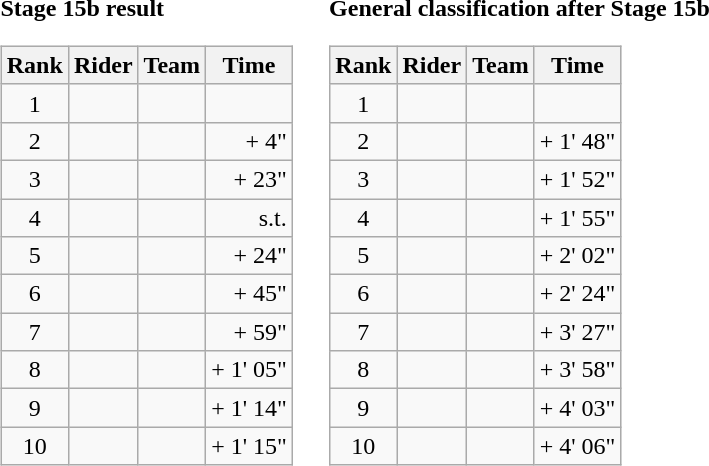<table>
<tr>
<td><strong>Stage 15b result</strong><br><table class="wikitable">
<tr>
<th scope="col">Rank</th>
<th scope="col">Rider</th>
<th scope="col">Team</th>
<th scope="col">Time</th>
</tr>
<tr>
<td style="text-align:center;">1</td>
<td></td>
<td></td>
<td style="text-align:right;"></td>
</tr>
<tr>
<td style="text-align:center;">2</td>
<td></td>
<td></td>
<td style="text-align:right;">+ 4"</td>
</tr>
<tr>
<td style="text-align:center;">3</td>
<td></td>
<td></td>
<td style="text-align:right;">+ 23"</td>
</tr>
<tr>
<td style="text-align:center;">4</td>
<td></td>
<td></td>
<td style="text-align:right;">s.t.</td>
</tr>
<tr>
<td style="text-align:center;">5</td>
<td></td>
<td></td>
<td style="text-align:right;">+ 24"</td>
</tr>
<tr>
<td style="text-align:center;">6</td>
<td></td>
<td></td>
<td style="text-align:right;">+ 45"</td>
</tr>
<tr>
<td style="text-align:center;">7</td>
<td></td>
<td></td>
<td style="text-align:right;">+ 59"</td>
</tr>
<tr>
<td style="text-align:center;">8</td>
<td></td>
<td></td>
<td style="text-align:right;">+ 1' 05"</td>
</tr>
<tr>
<td style="text-align:center;">9</td>
<td></td>
<td></td>
<td style="text-align:right;">+ 1' 14"</td>
</tr>
<tr>
<td style="text-align:center;">10</td>
<td></td>
<td></td>
<td style="text-align:right;">+ 1' 15"</td>
</tr>
</table>
</td>
<td></td>
<td><strong>General classification after Stage 15b</strong><br><table class="wikitable">
<tr>
<th scope="col">Rank</th>
<th scope="col">Rider</th>
<th scope="col">Team</th>
<th scope="col">Time</th>
</tr>
<tr>
<td style="text-align:center;">1</td>
<td></td>
<td></td>
<td style="text-align:right;"></td>
</tr>
<tr>
<td style="text-align:center;">2</td>
<td></td>
<td></td>
<td style="text-align:right;">+ 1' 48"</td>
</tr>
<tr>
<td style="text-align:center;">3</td>
<td></td>
<td></td>
<td style="text-align:right;">+ 1' 52"</td>
</tr>
<tr>
<td style="text-align:center;">4</td>
<td></td>
<td></td>
<td style="text-align:right;">+ 1' 55"</td>
</tr>
<tr>
<td style="text-align:center;">5</td>
<td></td>
<td></td>
<td style="text-align:right;">+ 2' 02"</td>
</tr>
<tr>
<td style="text-align:center;">6</td>
<td></td>
<td></td>
<td style="text-align:right;">+ 2' 24"</td>
</tr>
<tr>
<td style="text-align:center;">7</td>
<td></td>
<td></td>
<td style="text-align:right;">+ 3' 27"</td>
</tr>
<tr>
<td style="text-align:center;">8</td>
<td></td>
<td></td>
<td style="text-align:right;">+ 3' 58"</td>
</tr>
<tr>
<td style="text-align:center;">9</td>
<td></td>
<td></td>
<td style="text-align:right;">+ 4' 03"</td>
</tr>
<tr>
<td style="text-align:center;">10</td>
<td></td>
<td></td>
<td style="text-align:right;">+ 4' 06"</td>
</tr>
</table>
</td>
</tr>
</table>
